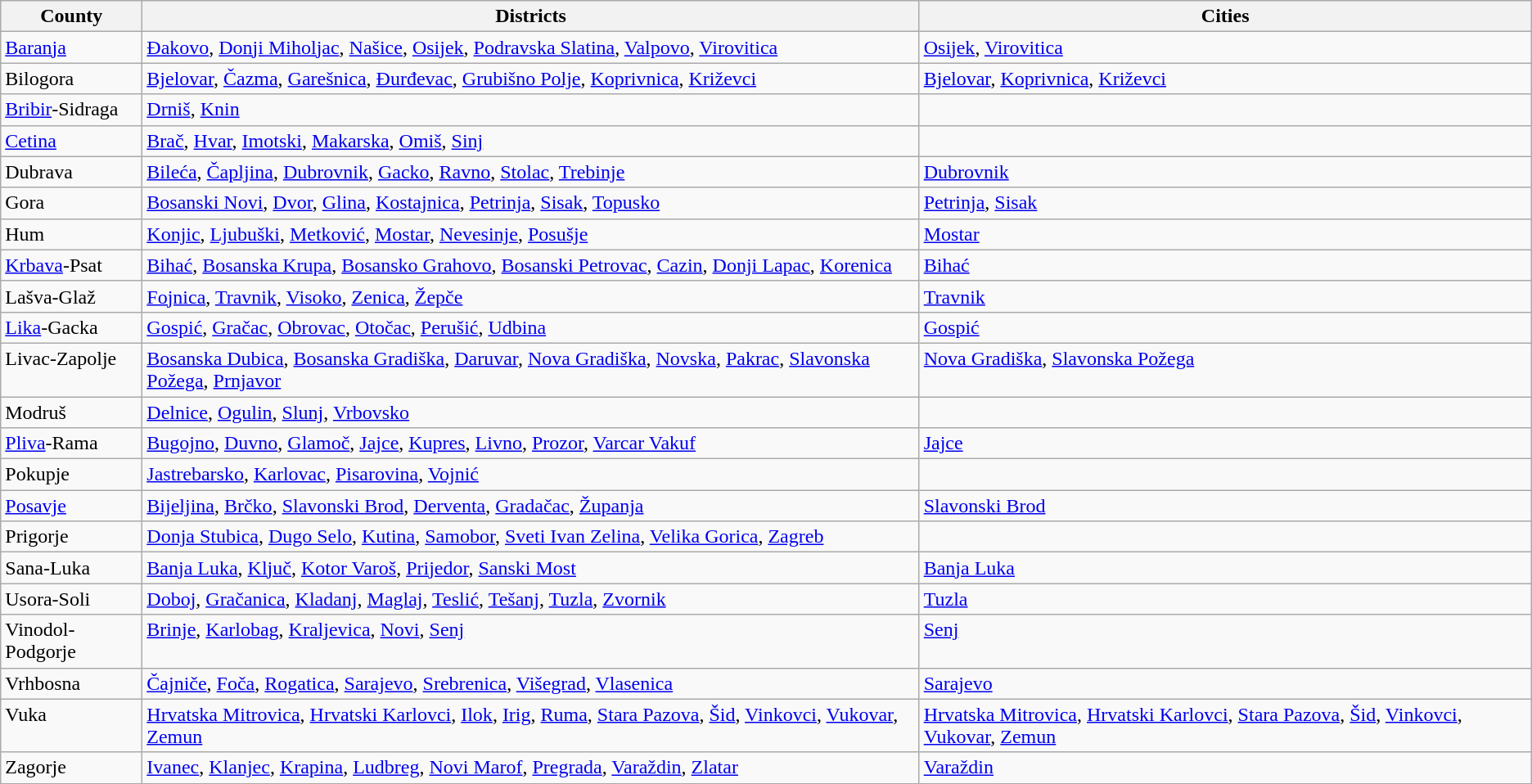<table class="wikitable">
<tr valign="top">
<th>County</th>
<th>Districts</th>
<th>Cities</th>
</tr>
<tr valign="top">
<td><a href='#'>Baranja</a></td>
<td><a href='#'>Đakovo</a>, <a href='#'>Donji Miholjac</a>, <a href='#'>Našice</a>, <a href='#'>Osijek</a>, <a href='#'>Podravska Slatina</a>, <a href='#'>Valpovo</a>, <a href='#'>Virovitica</a></td>
<td><a href='#'>Osijek</a>, <a href='#'>Virovitica</a></td>
</tr>
<tr valign="top">
<td>Bilogora</td>
<td><a href='#'>Bjelovar</a>, <a href='#'>Čazma</a>, <a href='#'>Garešnica</a>, <a href='#'>Đurđevac</a>, <a href='#'>Grubišno Polje</a>, <a href='#'>Koprivnica</a>, <a href='#'>Križevci</a></td>
<td><a href='#'>Bjelovar</a>, <a href='#'>Koprivnica</a>, <a href='#'>Križevci</a></td>
</tr>
<tr valign="top">
<td><a href='#'>Bribir</a>-Sidraga</td>
<td><a href='#'>Drniš</a>, <a href='#'>Knin</a></td>
<td></td>
</tr>
<tr valign="top">
<td><a href='#'>Cetina</a></td>
<td><a href='#'>Brač</a>, <a href='#'>Hvar</a>, <a href='#'>Imotski</a>, <a href='#'>Makarska</a>, <a href='#'>Omiš</a>, <a href='#'>Sinj</a></td>
<td></td>
</tr>
<tr valign="top">
<td>Dubrava</td>
<td><a href='#'>Bileća</a>, <a href='#'>Čapljina</a>, <a href='#'>Dubrovnik</a>, <a href='#'>Gacko</a>, <a href='#'>Ravno</a>, <a href='#'>Stolac</a>, <a href='#'>Trebinje</a></td>
<td><a href='#'>Dubrovnik</a></td>
</tr>
<tr valign="top">
<td>Gora</td>
<td><a href='#'>Bosanski Novi</a>, <a href='#'>Dvor</a>, <a href='#'>Glina</a>, <a href='#'>Kostajnica</a>, <a href='#'>Petrinja</a>, <a href='#'>Sisak</a>, <a href='#'>Topusko</a></td>
<td><a href='#'>Petrinja</a>, <a href='#'>Sisak</a></td>
</tr>
<tr valign="top">
<td>Hum</td>
<td><a href='#'>Konjic</a>, <a href='#'>Ljubuški</a>, <a href='#'>Metković</a>, <a href='#'>Mostar</a>, <a href='#'>Nevesinje</a>, <a href='#'>Posušje</a></td>
<td><a href='#'>Mostar</a></td>
</tr>
<tr valign="top">
<td><a href='#'>Krbava</a>-Psat</td>
<td><a href='#'>Bihać</a>, <a href='#'>Bosanska Krupa</a>, <a href='#'>Bosansko Grahovo</a>, <a href='#'>Bosanski Petrovac</a>, <a href='#'>Cazin</a>, <a href='#'>Donji Lapac</a>, <a href='#'>Korenica</a></td>
<td><a href='#'>Bihać</a></td>
</tr>
<tr valign="top">
<td>Lašva-Glaž</td>
<td><a href='#'>Fojnica</a>, <a href='#'>Travnik</a>, <a href='#'>Visoko</a>, <a href='#'>Zenica</a>, <a href='#'>Žepče</a></td>
<td><a href='#'>Travnik</a></td>
</tr>
<tr valign="top">
<td><a href='#'>Lika</a>-Gacka</td>
<td><a href='#'>Gospić</a>, <a href='#'>Gračac</a>, <a href='#'>Obrovac</a>, <a href='#'>Otočac</a>, <a href='#'>Perušić</a>, <a href='#'>Udbina</a></td>
<td><a href='#'>Gospić</a></td>
</tr>
<tr valign="top">
<td>Livac-Zapolje</td>
<td><a href='#'>Bosanska Dubica</a>, <a href='#'>Bosanska Gradiška</a>, <a href='#'>Daruvar</a>, <a href='#'>Nova Gradiška</a>, <a href='#'>Novska</a>, <a href='#'>Pakrac</a>, <a href='#'>Slavonska Požega</a>, <a href='#'>Prnjavor</a></td>
<td><a href='#'>Nova Gradiška</a>, <a href='#'>Slavonska Požega</a></td>
</tr>
<tr valign="top">
<td>Modruš</td>
<td><a href='#'>Delnice</a>, <a href='#'>Ogulin</a>, <a href='#'>Slunj</a>, <a href='#'>Vrbovsko</a></td>
<td></td>
</tr>
<tr valign="top">
<td><a href='#'>Pliva</a>-Rama</td>
<td><a href='#'>Bugojno</a>, <a href='#'>Duvno</a>, <a href='#'>Glamoč</a>, <a href='#'>Jajce</a>, <a href='#'>Kupres</a>, <a href='#'>Livno</a>, <a href='#'>Prozor</a>, <a href='#'>Varcar Vakuf</a></td>
<td><a href='#'>Jajce</a></td>
</tr>
<tr valign="top">
<td>Pokupje</td>
<td><a href='#'>Jastrebarsko</a>, <a href='#'>Karlovac</a>, <a href='#'>Pisarovina</a>, <a href='#'>Vojnić</a></td>
<td></td>
</tr>
<tr valign="top">
<td><a href='#'>Posavje</a></td>
<td><a href='#'>Bijeljina</a>, <a href='#'>Brčko</a>, <a href='#'>Slavonski Brod</a>, <a href='#'>Derventa</a>, <a href='#'>Gradačac</a>, <a href='#'>Županja</a></td>
<td><a href='#'>Slavonski Brod</a></td>
</tr>
<tr valign="top">
<td>Prigorje</td>
<td><a href='#'>Donja Stubica</a>, <a href='#'>Dugo Selo</a>, <a href='#'>Kutina</a>, <a href='#'>Samobor</a>, <a href='#'>Sveti Ivan Zelina</a>, <a href='#'>Velika Gorica</a>, <a href='#'>Zagreb</a></td>
<td></td>
</tr>
<tr valign="top">
<td>Sana-Luka</td>
<td><a href='#'>Banja Luka</a>, <a href='#'>Ključ</a>, <a href='#'>Kotor Varoš</a>, <a href='#'>Prijedor</a>, <a href='#'>Sanski Most</a></td>
<td><a href='#'>Banja Luka</a></td>
</tr>
<tr valign="top">
<td>Usora-Soli</td>
<td><a href='#'>Doboj</a>, <a href='#'>Gračanica</a>, <a href='#'>Kladanj</a>, <a href='#'>Maglaj</a>, <a href='#'>Teslić</a>, <a href='#'>Tešanj</a>, <a href='#'>Tuzla</a>, <a href='#'>Zvornik</a></td>
<td><a href='#'>Tuzla</a></td>
</tr>
<tr valign="top">
<td>Vinodol-Podgorje</td>
<td><a href='#'>Brinje</a>, <a href='#'>Karlobag</a>, <a href='#'>Kraljevica</a>, <a href='#'>Novi</a>, <a href='#'>Senj</a></td>
<td><a href='#'>Senj</a></td>
</tr>
<tr valign="top">
<td>Vrhbosna</td>
<td><a href='#'>Čajniče</a>, <a href='#'>Foča</a>, <a href='#'>Rogatica</a>, <a href='#'>Sarajevo</a>, <a href='#'>Srebrenica</a>, <a href='#'>Višegrad</a>, <a href='#'>Vlasenica</a></td>
<td><a href='#'>Sarajevo</a></td>
</tr>
<tr valign="top">
<td>Vuka</td>
<td><a href='#'>Hrvatska Mitrovica</a>, <a href='#'>Hrvatski Karlovci</a>, <a href='#'>Ilok</a>, <a href='#'>Irig</a>, <a href='#'>Ruma</a>, <a href='#'>Stara Pazova</a>, <a href='#'>Šid</a>, <a href='#'>Vinkovci</a>, <a href='#'>Vukovar</a>, <a href='#'>Zemun</a></td>
<td><a href='#'>Hrvatska Mitrovica</a>, <a href='#'>Hrvatski Karlovci</a>, <a href='#'>Stara Pazova</a>, <a href='#'>Šid</a>, <a href='#'>Vinkovci</a>, <a href='#'>Vukovar</a>, <a href='#'>Zemun</a></td>
</tr>
<tr valign="top">
<td>Zagorje</td>
<td><a href='#'>Ivanec</a>, <a href='#'>Klanjec</a>, <a href='#'>Krapina</a>, <a href='#'>Ludbreg</a>, <a href='#'>Novi Marof</a>, <a href='#'>Pregrada</a>, <a href='#'>Varaždin</a>, <a href='#'>Zlatar</a></td>
<td><a href='#'>Varaždin</a></td>
</tr>
</table>
